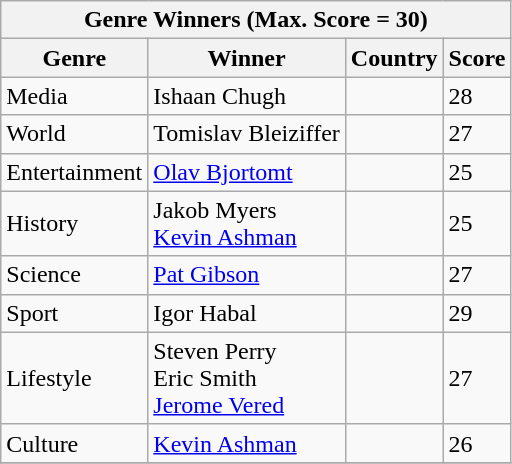<table class="wikitable">
<tr>
<th colspan="4">Genre Winners (Max. Score = 30)</th>
</tr>
<tr>
<th>Genre</th>
<th>Winner</th>
<th>Country</th>
<th>Score</th>
</tr>
<tr>
<td>Media</td>
<td>Ishaan Chugh</td>
<td></td>
<td>28</td>
</tr>
<tr>
<td>World</td>
<td>Tomislav Bleiziffer</td>
<td></td>
<td>27</td>
</tr>
<tr>
<td>Entertainment</td>
<td><a href='#'>Olav Bjortomt</a></td>
<td></td>
<td>25</td>
</tr>
<tr>
<td>History</td>
<td>Jakob Myers<br><a href='#'>Kevin Ashman</a></td>
<td><br></td>
<td>25</td>
</tr>
<tr>
<td>Science</td>
<td><a href='#'>Pat Gibson</a></td>
<td></td>
<td>27</td>
</tr>
<tr>
<td>Sport</td>
<td>Igor Habal</td>
<td></td>
<td>29</td>
</tr>
<tr>
<td>Lifestyle</td>
<td>Steven Perry<br>Eric Smith<br><a href='#'>Jerome Vered</a></td>
<td><br><br></td>
<td>27</td>
</tr>
<tr>
<td>Culture</td>
<td><a href='#'>Kevin Ashman</a></td>
<td></td>
<td>26</td>
</tr>
<tr>
</tr>
</table>
